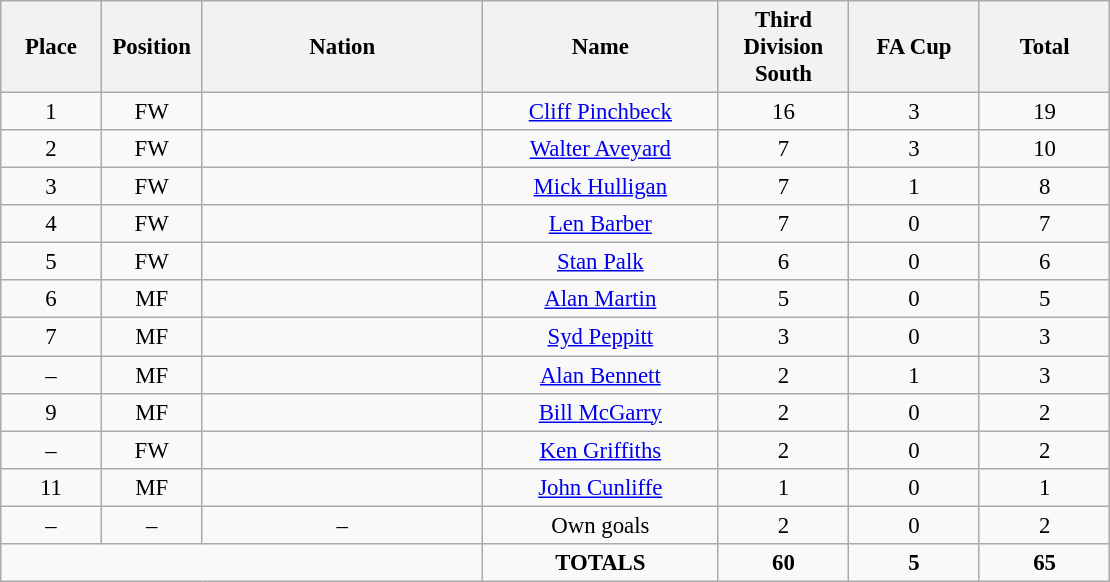<table class="wikitable" style="font-size: 95%; text-align: center;">
<tr>
<th width=60>Place</th>
<th width=60>Position</th>
<th width=180>Nation</th>
<th width=150>Name</th>
<th width=80>Third Division South</th>
<th width=80>FA Cup</th>
<th width=80>Total</th>
</tr>
<tr>
<td>1</td>
<td>FW</td>
<td></td>
<td><a href='#'>Cliff Pinchbeck</a></td>
<td>16</td>
<td>3</td>
<td>19</td>
</tr>
<tr>
<td>2</td>
<td>FW</td>
<td></td>
<td><a href='#'>Walter Aveyard</a></td>
<td>7</td>
<td>3</td>
<td>10</td>
</tr>
<tr>
<td>3</td>
<td>FW</td>
<td></td>
<td><a href='#'>Mick Hulligan</a></td>
<td>7</td>
<td>1</td>
<td>8</td>
</tr>
<tr>
<td>4</td>
<td>FW</td>
<td></td>
<td><a href='#'>Len Barber</a></td>
<td>7</td>
<td>0</td>
<td>7</td>
</tr>
<tr>
<td>5</td>
<td>FW</td>
<td></td>
<td><a href='#'>Stan Palk</a></td>
<td>6</td>
<td>0</td>
<td>6</td>
</tr>
<tr>
<td>6</td>
<td>MF</td>
<td></td>
<td><a href='#'>Alan Martin</a></td>
<td>5</td>
<td>0</td>
<td>5</td>
</tr>
<tr>
<td>7</td>
<td>MF</td>
<td></td>
<td><a href='#'>Syd Peppitt</a></td>
<td>3</td>
<td>0</td>
<td>3</td>
</tr>
<tr>
<td>–</td>
<td>MF</td>
<td></td>
<td><a href='#'>Alan Bennett</a></td>
<td>2</td>
<td>1</td>
<td>3</td>
</tr>
<tr>
<td>9</td>
<td>MF</td>
<td></td>
<td><a href='#'>Bill McGarry</a></td>
<td>2</td>
<td>0</td>
<td>2</td>
</tr>
<tr>
<td>–</td>
<td>FW</td>
<td></td>
<td><a href='#'>Ken Griffiths</a></td>
<td>2</td>
<td>0</td>
<td>2</td>
</tr>
<tr>
<td>11</td>
<td>MF</td>
<td></td>
<td><a href='#'>John Cunliffe</a></td>
<td>1</td>
<td>0</td>
<td>1</td>
</tr>
<tr>
<td>–</td>
<td>–</td>
<td>–</td>
<td>Own goals</td>
<td>2</td>
<td>0</td>
<td>2</td>
</tr>
<tr>
<td colspan="3"></td>
<td><strong>TOTALS</strong></td>
<td><strong>60</strong></td>
<td><strong>5</strong></td>
<td><strong>65</strong></td>
</tr>
</table>
